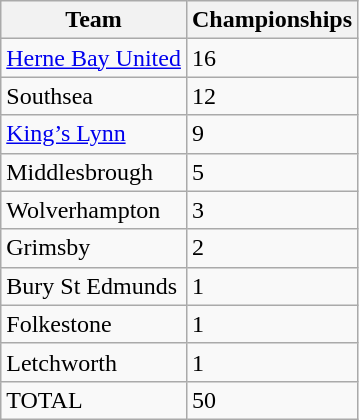<table class="wikitable sortable">
<tr>
<th>Team</th>
<th>Championships</th>
</tr>
<tr>
<td><a href='#'>Herne Bay United</a></td>
<td>16</td>
</tr>
<tr>
<td>Southsea</td>
<td>12</td>
</tr>
<tr>
<td><a href='#'>King’s Lynn</a></td>
<td>9</td>
</tr>
<tr>
<td>Middlesbrough</td>
<td>5</td>
</tr>
<tr>
<td>Wolverhampton</td>
<td>3</td>
</tr>
<tr>
<td>Grimsby</td>
<td>2</td>
</tr>
<tr>
<td>Bury St Edmunds</td>
<td>1</td>
</tr>
<tr>
<td>Folkestone</td>
<td>1</td>
</tr>
<tr>
<td>Letchworth</td>
<td>1</td>
</tr>
<tr>
<td>TOTAL</td>
<td>50</td>
</tr>
</table>
